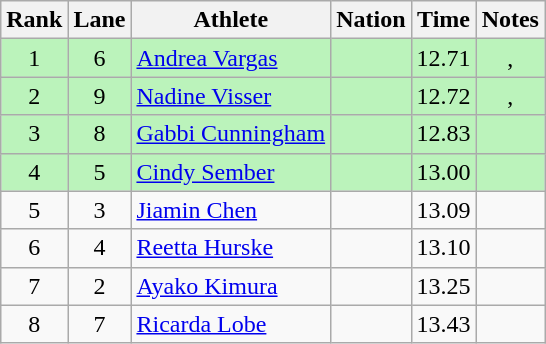<table class="wikitable sortable" style="text-align:center;">
<tr>
<th>Rank</th>
<th>Lane</th>
<th>Athlete</th>
<th>Nation</th>
<th>Time</th>
<th>Notes</th>
</tr>
<tr bgcolor="#bbf3bb">
<td>1</td>
<td>6</td>
<td align="left"><a href='#'>Andrea Vargas</a></td>
<td align="left"></td>
<td>12.71</td>
<td>, </td>
</tr>
<tr bgcolor="#bbf3bb">
<td>2</td>
<td>9</td>
<td align="left"><a href='#'>Nadine Visser</a></td>
<td align="left"></td>
<td>12.72</td>
<td>, </td>
</tr>
<tr bgcolor="#bbf3bb">
<td>3</td>
<td>8</td>
<td align="left"><a href='#'>Gabbi Cunningham</a></td>
<td align="left"></td>
<td>12.83</td>
<td></td>
</tr>
<tr bgcolor="#bbf3bb">
<td>4</td>
<td>5</td>
<td align="left"><a href='#'>Cindy Sember</a></td>
<td align="left"></td>
<td>13.00</td>
<td></td>
</tr>
<tr>
<td>5</td>
<td>3</td>
<td align="left"><a href='#'>Jiamin Chen</a></td>
<td align="left"></td>
<td>13.09</td>
<td></td>
</tr>
<tr>
<td>6</td>
<td>4</td>
<td align="left"><a href='#'>Reetta Hurske</a></td>
<td align="left"></td>
<td>13.10</td>
<td></td>
</tr>
<tr>
<td>7</td>
<td>2</td>
<td align="left"><a href='#'>Ayako Kimura</a></td>
<td align="left"></td>
<td>13.25</td>
<td></td>
</tr>
<tr>
<td>8</td>
<td>7</td>
<td align="left"><a href='#'>Ricarda Lobe</a></td>
<td align="left"></td>
<td>13.43</td>
<td></td>
</tr>
</table>
